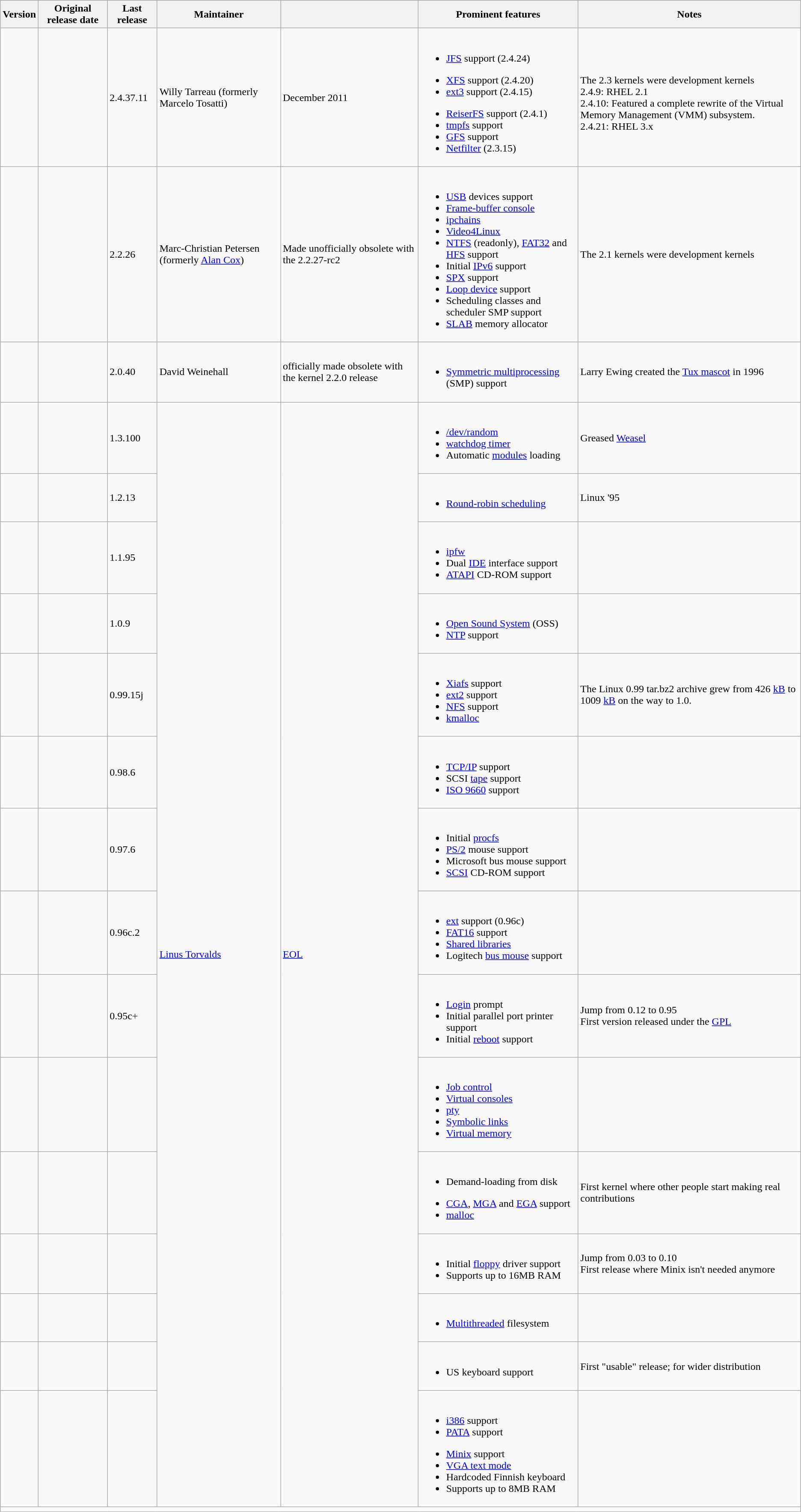<table class="wikitable mw-collapsible">
<tr>
<th>Version</th>
<th>Original release date</th>
<th>Last release</th>
<th>Maintainer</th>
<th></th>
<th>Prominent features</th>
<th>Notes</th>
</tr>
<tr>
<td></td>
<td></td>
<td>2.4.37.11</td>
<td>Willy Tarreau (formerly Marcelo Tosatti)</td>
<td>December 2011</td>
<td><br><ul><li><a href='#'>JFS</a> support (2.4.24)</li></ul><ul><li><a href='#'>XFS</a> support (2.4.20)</li><li><a href='#'>ext3</a> support (2.4.15)</li></ul><ul><li><a href='#'>ReiserFS</a> support (2.4.1)</li><li><a href='#'>tmpfs</a> support</li><li><a href='#'>GFS</a> support</li><li><a href='#'>Netfilter</a> (2.3.15)</li></ul></td>
<td><br>The 2.3 kernels were development kernels<br>
2.4.9: RHEL 2.1<br>
2.4.10: Featured a complete rewrite of the Virtual Memory Management (VMM) subsystem.<br>
2.4.21: RHEL 3.x</td>
</tr>
<tr>
<td></td>
<td></td>
<td>2.2.26</td>
<td>Marc-Christian Petersen (formerly <a href='#'>Alan Cox</a>)</td>
<td>Made unofficially obsolete with the 2.2.27-rc2</td>
<td><br><ul><li><a href='#'>USB</a> devices support</li><li><a href='#'>Frame-buffer console</a></li><li><a href='#'>ipchains</a></li><li><a href='#'>Video4Linux</a></li><li><a href='#'>NTFS</a> (readonly), <a href='#'>FAT32</a> and <a href='#'>HFS</a> support</li><li>Initial <a href='#'>IPv6</a> support</li><li><a href='#'>SPX</a> support</li><li><a href='#'>Loop device</a> support</li><li>Scheduling classes and scheduler SMP support</li><li><a href='#'>SLAB</a> memory allocator</li></ul></td>
<td>The 2.1 kernels were development kernels</td>
</tr>
<tr>
<td></td>
<td></td>
<td>2.0.40</td>
<td>David Weinehall</td>
<td>officially made obsolete with the kernel 2.2.0 release</td>
<td><br><ul><li><a href='#'>Symmetric multiprocessing</a> (SMP) support</li></ul></td>
<td>Larry Ewing created the <a href='#'>Tux mascot</a>  in 1996</td>
</tr>
<tr>
<td></td>
<td></td>
<td>1.3.100</td>
<td rowspan="15"><a href='#'>Linus Torvalds</a></td>
<td rowspan="15"><a href='#'>EOL</a></td>
<td><br><ul><li><a href='#'>/dev/random</a></li><li><a href='#'>watchdog timer</a></li><li>Automatic <a href='#'>modules</a> loading</li></ul></td>
<td>Greased <a href='#'>Weasel</a></td>
</tr>
<tr>
<td></td>
<td></td>
<td>1.2.13</td>
<td><br><ul><li><a href='#'>Round-robin scheduling</a></li></ul></td>
<td>Linux '95</td>
</tr>
<tr>
<td></td>
<td></td>
<td>1.1.95</td>
<td><br><ul><li><a href='#'>ipfw</a></li><li>Dual <a href='#'>IDE</a> interface support</li><li><a href='#'>ATAPI</a> CD-ROM support</li></ul></td>
<td></td>
</tr>
<tr>
<td></td>
<td></td>
<td>1.0.9</td>
<td><br><ul><li><a href='#'>Open Sound System</a> (OSS)</li><li><a href='#'>NTP</a> support</li></ul></td>
<td></td>
</tr>
<tr>
<td></td>
<td></td>
<td>0.99.15j</td>
<td><br><ul><li><a href='#'>Xiafs</a> support</li><li><a href='#'>ext2</a> support</li><li><a href='#'>NFS</a> support</li><li><a href='#'>kmalloc</a></li></ul></td>
<td>The Linux 0.99 tar.bz2 archive grew from 426 <a href='#'>kB</a> to 1009 <a href='#'>kB</a> on the way to 1.0.</td>
</tr>
<tr>
<td></td>
<td></td>
<td>0.98.6</td>
<td><br><ul><li><a href='#'>TCP/IP</a> support</li><li>SCSI <a href='#'>tape</a> support</li><li><a href='#'>ISO 9660</a> support</li></ul></td>
<td></td>
</tr>
<tr>
<td></td>
<td></td>
<td>0.97.6</td>
<td><br><ul><li>Initial <a href='#'>procfs</a></li><li><a href='#'>PS/2</a> mouse support</li><li>Microsoft bus mouse support</li><li><a href='#'>SCSI</a> CD-ROM support</li></ul></td>
<td></td>
</tr>
<tr>
<td></td>
<td></td>
<td>0.96c.2</td>
<td><br><ul><li><a href='#'>ext</a> support (0.96c)</li><li><a href='#'>FAT16</a> support</li><li><a href='#'>Shared libraries</a></li><li>Logitech <a href='#'>bus mouse</a> support</li></ul></td>
<td></td>
</tr>
<tr>
<td></td>
<td></td>
<td>0.95c+</td>
<td><br><ul><li><a href='#'>Login</a> prompt</li><li>Initial parallel port printer support</li><li>Initial <a href='#'>reboot</a> support</li></ul></td>
<td>Jump from 0.12 to 0.95<br>First version released under the <a href='#'>GPL</a></td>
</tr>
<tr>
<td></td>
<td></td>
<td></td>
<td><br><ul><li><a href='#'>Job control</a></li><li><a href='#'>Virtual consoles</a></li><li><a href='#'>pty</a></li><li><a href='#'>Symbolic links</a></li><li><a href='#'>Virtual memory</a></li></ul></td>
<td></td>
</tr>
<tr>
<td></td>
<td></td>
<td></td>
<td><br><ul><li>Demand-loading from disk</li></ul><ul><li><a href='#'>CGA</a>, <a href='#'>MGA</a> and <a href='#'>EGA</a> support</li><li><a href='#'>malloc</a></li></ul></td>
<td>First kernel where other people start making real contributions</td>
</tr>
<tr>
<td></td>
<td></td>
<td></td>
<td><br><ul><li>Initial <a href='#'>floppy</a> driver support</li><li>Supports up to 16MB RAM</li></ul></td>
<td>Jump from 0.03 to 0.10<br>First release where Minix isn't needed anymore</td>
</tr>
<tr>
<td></td>
<td></td>
<td></td>
<td><br><ul><li><a href='#'>Multithreaded</a> filesystem</li></ul></td>
<td></td>
</tr>
<tr>
<td></td>
<td></td>
<td></td>
<td><br><ul><li>US keyboard support</li></ul></td>
<td>First "usable" release; for wider distribution</td>
</tr>
<tr>
<td></td>
<td></td>
<td></td>
<td><br><ul><li><a href='#'>i386</a> support</li><li><a href='#'>PATA</a> support</li></ul><ul><li><a href='#'>Minix</a> support</li><li><a href='#'>VGA text mode</a></li><li>Hardcoded Finnish keyboard</li><li>Supports up to 8MB RAM</li></ul></td>
<td></td>
</tr>
<tr>
<td colspan="7"><small></small></td>
</tr>
</table>
